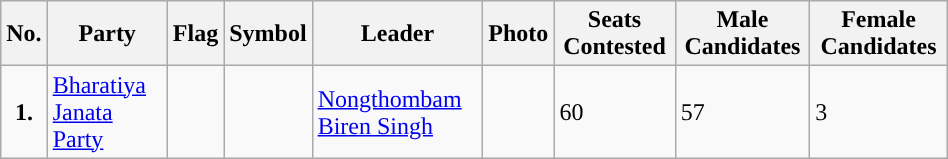<table class="wikitable"  width="50%">
<tr>
<th>No.</th>
<th>Party</th>
<th>Flag</th>
<th>Symbol</th>
<th>Leader</th>
<th>Photo</th>
<th>Seats Contested</th>
<th>Male Candidates</th>
<th>Female Candidates</th>
</tr>
<tr>
<td ! style="text-align:center; background:"><strong>1.</strong></td>
<td><a href='#'>Bharatiya Janata Party</a></td>
<td></td>
<td></td>
<td><a href='#'>Nongthombam Biren Singh</a></td>
<td></td>
<td>60</td>
<td>57</td>
<td>3</td>
</tr>
</table>
